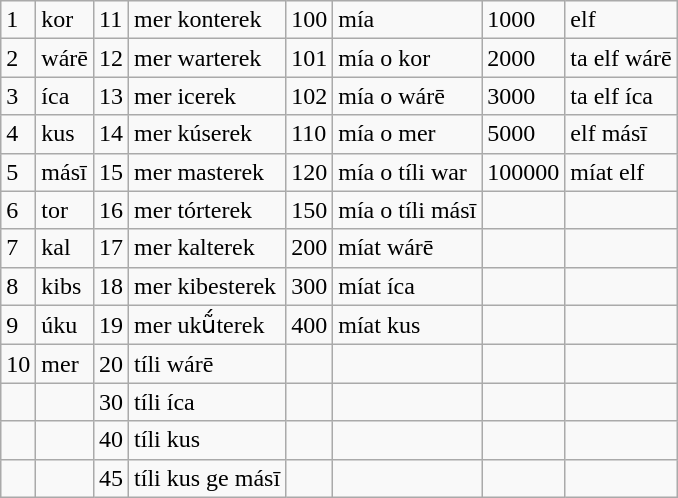<table class="wikitable">
<tr>
<td>1</td>
<td>kor</td>
<td>11</td>
<td>mer konterek</td>
<td>100</td>
<td>mía</td>
<td>1000</td>
<td>elf</td>
</tr>
<tr>
<td>2</td>
<td>wárē</td>
<td>12</td>
<td>mer warterek</td>
<td>101</td>
<td>mía o kor</td>
<td>2000</td>
<td>ta elf wárē</td>
</tr>
<tr>
<td>3</td>
<td>íca</td>
<td>13</td>
<td>mer icerek</td>
<td>102</td>
<td>mía o wárē</td>
<td>3000</td>
<td>ta elf íca</td>
</tr>
<tr>
<td>4</td>
<td>kus</td>
<td>14</td>
<td>mer kúserek</td>
<td>110</td>
<td>mía o mer</td>
<td>5000</td>
<td>elf másī</td>
</tr>
<tr>
<td>5</td>
<td>másī</td>
<td>15</td>
<td>mer masterek</td>
<td>120</td>
<td>mía o tíli war</td>
<td>100000</td>
<td>míat elf</td>
</tr>
<tr>
<td>6</td>
<td>tor</td>
<td>16</td>
<td>mer tórterek</td>
<td>150</td>
<td>mía o tíli másī</td>
<td></td>
<td></td>
</tr>
<tr>
<td>7</td>
<td>kal</td>
<td>17</td>
<td>mer kalterek</td>
<td>200</td>
<td>míat wárē</td>
<td></td>
<td></td>
</tr>
<tr>
<td>8</td>
<td>kibs</td>
<td>18</td>
<td>mer kibesterek</td>
<td>300</td>
<td>míat íca</td>
<td></td>
<td></td>
</tr>
<tr>
<td>9</td>
<td>úku</td>
<td>19</td>
<td>mer ukṹterek</td>
<td>400</td>
<td>míat kus</td>
<td></td>
<td></td>
</tr>
<tr>
<td>10</td>
<td>mer</td>
<td>20</td>
<td>tíli wárē</td>
<td></td>
<td></td>
<td></td>
<td></td>
</tr>
<tr>
<td></td>
<td></td>
<td>30</td>
<td>tíli íca</td>
<td></td>
<td></td>
<td></td>
<td></td>
</tr>
<tr>
<td></td>
<td></td>
<td>40</td>
<td>tíli kus</td>
<td></td>
<td></td>
<td></td>
<td></td>
</tr>
<tr>
<td></td>
<td></td>
<td>45</td>
<td>tíli kus ge másī</td>
<td></td>
<td></td>
<td></td>
<td></td>
</tr>
</table>
